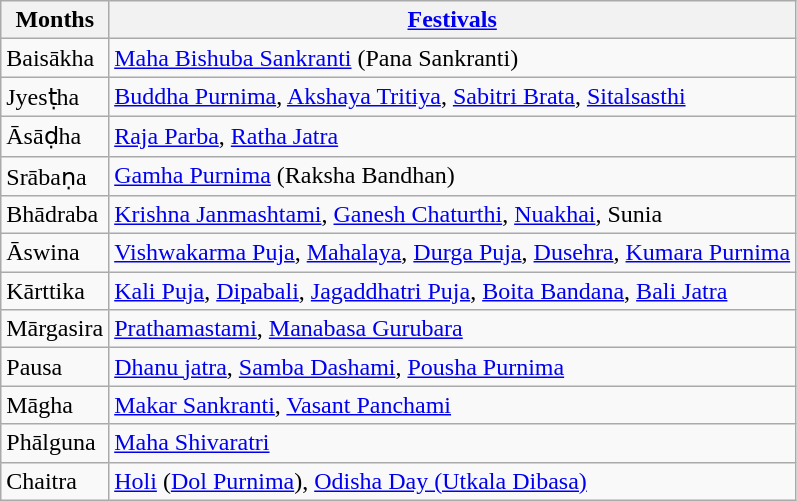<table class="wikitable">
<tr>
<th>Months</th>
<th><a href='#'>Festivals</a></th>
</tr>
<tr>
<td>Baisākha</td>
<td><a href='#'>Maha Bishuba Sankranti</a> (Pana Sankranti)</td>
</tr>
<tr>
<td>Jyesṭha</td>
<td><a href='#'>Buddha Purnima</a>, <a href='#'>Akshaya Tritiya</a>, <a href='#'>Sabitri Brata</a>, <a href='#'>Sitalsasthi</a></td>
</tr>
<tr>
<td>Āsāḍha</td>
<td><a href='#'>Raja Parba</a>, <a href='#'>Ratha Jatra</a></td>
</tr>
<tr>
<td>Srābaṇa</td>
<td><a href='#'>Gamha Purnima</a> (Raksha Bandhan)</td>
</tr>
<tr>
<td>Bhādraba</td>
<td><a href='#'>Krishna Janmashtami</a>, <a href='#'>Ganesh Chaturthi</a>, <a href='#'>Nuakhai</a>, Sunia</td>
</tr>
<tr>
<td>Āswina</td>
<td><a href='#'>Vishwakarma Puja</a>, <a href='#'>Mahalaya</a>, <a href='#'>Durga Puja</a>, <a href='#'>Dusehra</a>, <a href='#'>Kumara Purnima</a></td>
</tr>
<tr>
<td>Kārttika</td>
<td><a href='#'>Kali Puja</a>, <a href='#'>Dipabali</a>, <a href='#'>Jagaddhatri Puja</a>, <a href='#'>Boita Bandana</a>, <a href='#'>Bali Jatra</a></td>
</tr>
<tr>
<td>Mārgasira</td>
<td><a href='#'>Prathamastami</a>, <a href='#'>Manabasa Gurubara</a></td>
</tr>
<tr>
<td>Pausa</td>
<td><a href='#'>Dhanu jatra</a>, <a href='#'>Samba Dashami</a>, <a href='#'>Pousha Purnima</a></td>
</tr>
<tr>
<td>Māgha</td>
<td><a href='#'>Makar Sankranti</a>, <a href='#'>Vasant Panchami</a></td>
</tr>
<tr>
<td>Phālguna</td>
<td><a href='#'>Maha Shivaratri</a></td>
</tr>
<tr>
<td>Chaitra</td>
<td><a href='#'>Holi</a> (<a href='#'>Dol Purnima</a>), <a href='#'>Odisha Day (Utkala Dibasa)</a></td>
</tr>
</table>
